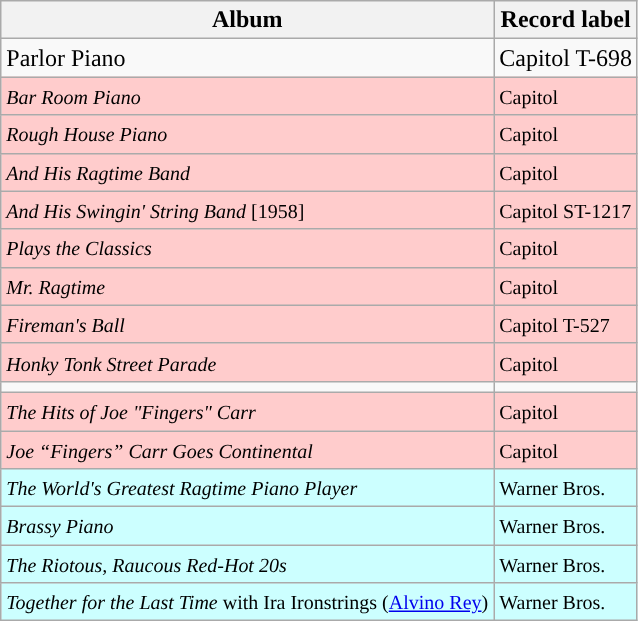<table class="wikitable">
<tr>
<th>Album</th>
<th>Record label</th>
</tr>
<tr>
<td>Parlor Piano</td>
<td>Capitol T-698</td>
</tr>
<tr bgcolor="#FFCCCC">
<td><small><em>Bar Room Piano</em></small></td>
<td><small> Capitol</small></td>
</tr>
<tr bgcolor="#FFCCCC">
<td><small><em>Rough House Piano</em></small></td>
<td><small> Capitol</small></td>
</tr>
<tr bgcolor="#FFCCCC">
<td><small><em>And His Ragtime Band</em></small></td>
<td><small> Capitol</small></td>
</tr>
<tr bgcolor="#FFCCCC">
<td><small><em>And His Swingin' String Band</em> [1958]</small></td>
<td><small> Capitol ST-1217</small></td>
</tr>
<tr bgcolor="#FFCCCC">
<td><small><em>Plays the Classics</em></small></td>
<td><small> Capitol</small></td>
</tr>
<tr bgcolor="#FFCCCC">
<td><small><em>Mr. Ragtime</em></small></td>
<td><small> Capitol</small></td>
</tr>
<tr bgcolor="#FFCCCC">
<td><small><em>Fireman's Ball</em></small></td>
<td><small> Capitol T-527</small></td>
</tr>
<tr bgcolor="#FFCCCC">
<td><small><em>Honky Tonk Street Parade</em></small></td>
<td><small> Capitol</small></td>
</tr>
<tr>
<td></td>
</tr>
<tr bgcolor="#FFCCCC">
<td><small><em>The Hits of Joe "Fingers" Carr</em></small></td>
<td><small> Capitol</small></td>
</tr>
<tr bgcolor="#FFCCCC">
<td><small><em>Joe “Fingers” Carr Goes Continental</em> </small></td>
<td><small> Capitol</small></td>
</tr>
<tr bgcolor="#CCFFFF">
<td><small><em>The World's Greatest Ragtime Piano Player</em></small></td>
<td><small> Warner Bros.</small></td>
</tr>
<tr bgcolor="#CCFFFF">
<td><small><em>Brassy Piano</em></small></td>
<td><small> Warner Bros.</small></td>
</tr>
<tr bgcolor="#CCFFFF">
<td><small><em>The Riotous, Raucous Red-Hot 20s</em></small></td>
<td><small> Warner Bros.</small></td>
</tr>
<tr bgcolor="#CCFFFF">
<td><small><em>Together for the Last Time</em> with Ira Ironstrings (<a href='#'>Alvino Rey</a>)</small></td>
<td><small> Warner Bros.</small></td>
</tr>
</table>
